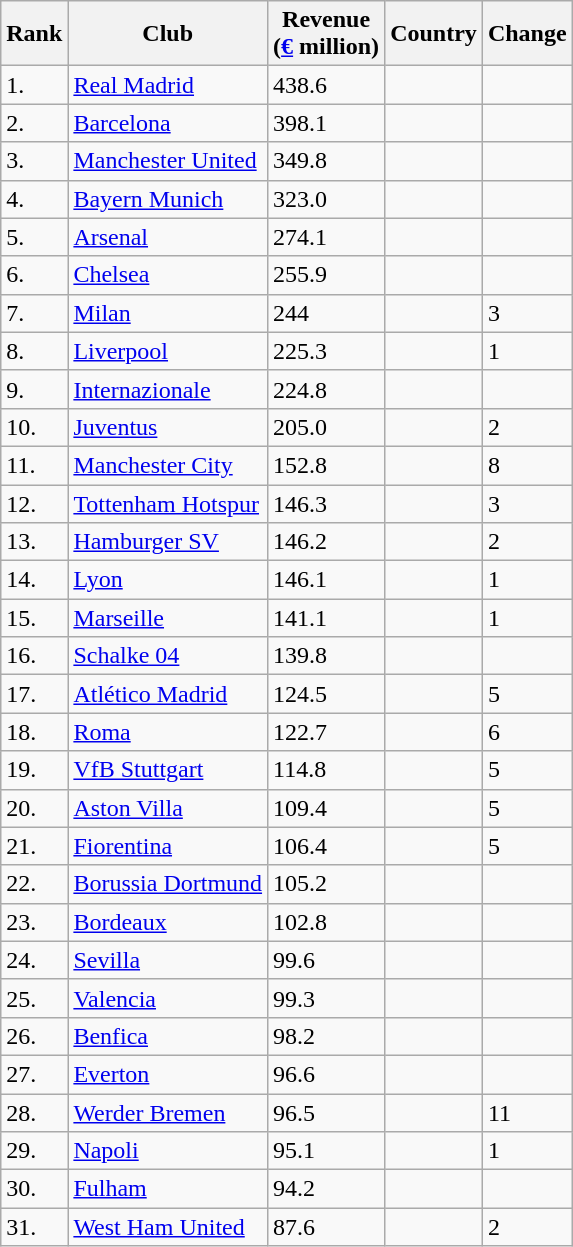<table class="wikitable sortable">
<tr>
<th>Rank</th>
<th>Club</th>
<th>Revenue <br>(<a href='#'>€</a> million)</th>
<th>Country</th>
<th>Change</th>
</tr>
<tr>
<td>1.</td>
<td><a href='#'>Real Madrid</a></td>
<td>438.6</td>
<td></td>
<td></td>
</tr>
<tr>
<td>2.</td>
<td><a href='#'>Barcelona</a></td>
<td>398.1</td>
<td></td>
<td></td>
</tr>
<tr>
<td>3.</td>
<td><a href='#'>Manchester United</a></td>
<td>349.8</td>
<td></td>
<td></td>
</tr>
<tr>
<td>4.</td>
<td><a href='#'>Bayern Munich</a></td>
<td>323.0</td>
<td></td>
<td></td>
</tr>
<tr>
<td>5.</td>
<td><a href='#'>Arsenal</a></td>
<td>274.1</td>
<td></td>
<td></td>
</tr>
<tr>
<td>6.</td>
<td><a href='#'>Chelsea</a></td>
<td>255.9</td>
<td></td>
<td></td>
</tr>
<tr>
<td>7.</td>
<td><a href='#'>Milan</a></td>
<td>244</td>
<td></td>
<td>3</td>
</tr>
<tr>
<td>8.</td>
<td><a href='#'>Liverpool</a></td>
<td>225.3</td>
<td></td>
<td>1</td>
</tr>
<tr>
<td>9.</td>
<td><a href='#'>Internazionale</a></td>
<td>224.8</td>
<td></td>
<td></td>
</tr>
<tr>
<td>10.</td>
<td><a href='#'>Juventus</a></td>
<td>205.0</td>
<td></td>
<td>2</td>
</tr>
<tr>
<td>11.</td>
<td><a href='#'>Manchester City</a></td>
<td>152.8</td>
<td></td>
<td>8</td>
</tr>
<tr>
<td>12.</td>
<td><a href='#'>Tottenham Hotspur</a></td>
<td>146.3</td>
<td></td>
<td>3</td>
</tr>
<tr>
<td>13.</td>
<td><a href='#'>Hamburger SV</a></td>
<td>146.2</td>
<td></td>
<td>2</td>
</tr>
<tr>
<td>14.</td>
<td><a href='#'>Lyon</a></td>
<td>146.1</td>
<td></td>
<td>1</td>
</tr>
<tr>
<td>15.</td>
<td><a href='#'>Marseille</a></td>
<td>141.1</td>
<td></td>
<td>1</td>
</tr>
<tr>
<td>16.</td>
<td><a href='#'>Schalke 04</a></td>
<td>139.8</td>
<td></td>
<td></td>
</tr>
<tr>
<td>17.</td>
<td><a href='#'>Atlético Madrid</a></td>
<td>124.5</td>
<td></td>
<td>5</td>
</tr>
<tr>
<td>18.</td>
<td><a href='#'>Roma</a></td>
<td>122.7</td>
<td></td>
<td>6</td>
</tr>
<tr>
<td>19.</td>
<td><a href='#'>VfB Stuttgart</a></td>
<td>114.8</td>
<td></td>
<td>5</td>
</tr>
<tr>
<td>20.</td>
<td><a href='#'>Aston Villa</a></td>
<td>109.4</td>
<td></td>
<td>5</td>
</tr>
<tr>
<td>21.</td>
<td><a href='#'>Fiorentina</a></td>
<td>106.4</td>
<td></td>
<td>5</td>
</tr>
<tr>
<td>22.</td>
<td><a href='#'>Borussia Dortmund</a></td>
<td>105.2</td>
<td></td>
<td></td>
</tr>
<tr>
<td>23.</td>
<td><a href='#'>Bordeaux</a></td>
<td>102.8</td>
<td></td>
<td></td>
</tr>
<tr>
<td>24.</td>
<td><a href='#'>Sevilla</a></td>
<td>99.6</td>
<td></td>
<td></td>
</tr>
<tr>
<td>25.</td>
<td><a href='#'>Valencia</a></td>
<td>99.3</td>
<td></td>
<td></td>
</tr>
<tr>
<td>26.</td>
<td><a href='#'>Benfica</a></td>
<td>98.2</td>
<td></td>
<td></td>
</tr>
<tr>
<td>27.</td>
<td><a href='#'>Everton</a></td>
<td>96.6</td>
<td></td>
<td></td>
</tr>
<tr>
<td>28.</td>
<td><a href='#'>Werder Bremen</a></td>
<td>96.5</td>
<td></td>
<td>11</td>
</tr>
<tr>
<td>29.</td>
<td><a href='#'>Napoli</a></td>
<td>95.1</td>
<td></td>
<td>1</td>
</tr>
<tr>
<td>30.</td>
<td><a href='#'>Fulham</a></td>
<td>94.2</td>
<td></td>
<td></td>
</tr>
<tr>
<td>31.</td>
<td><a href='#'>West Ham United</a></td>
<td>87.6</td>
<td></td>
<td>2</td>
</tr>
</table>
